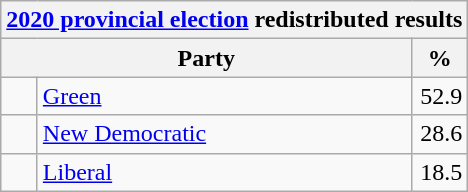<table class="wikitable">
<tr>
<th colspan="4"><a href='#'>2020 provincial election</a> redistributed results</th>
</tr>
<tr>
<th bgcolor="#DDDDFF" width="130px" colspan="2">Party</th>
<th bgcolor="#DDDDFF" width="30px">%</th>
</tr>
<tr>
<td> </td>
<td><a href='#'>Green</a></td>
<td align=right>52.9</td>
</tr>
<tr>
<td> </td>
<td><a href='#'>New Democratic</a></td>
<td align=right>28.6</td>
</tr>
<tr>
<td> </td>
<td><a href='#'>Liberal</a></td>
<td align=right>18.5</td>
</tr>
</table>
